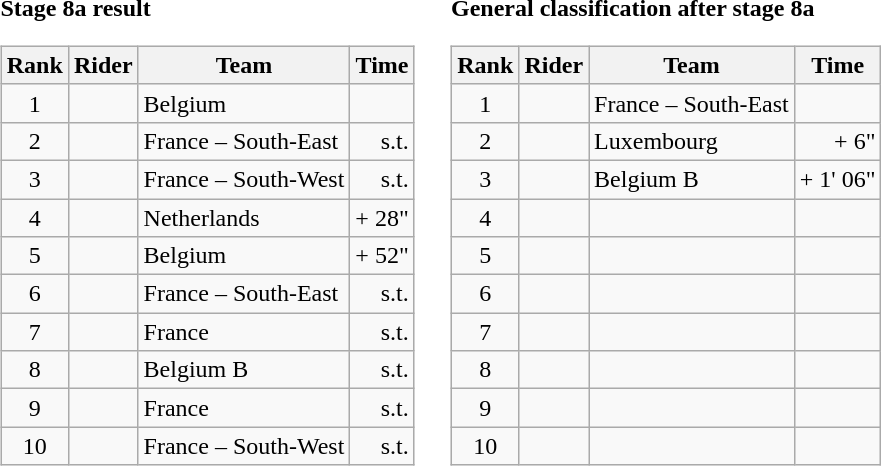<table>
<tr>
<td><strong>Stage 8a result</strong><br><table class="wikitable">
<tr>
<th scope="col">Rank</th>
<th scope="col">Rider</th>
<th scope="col">Team</th>
<th scope="col">Time</th>
</tr>
<tr>
<td style="text-align:center;">1</td>
<td></td>
<td>Belgium</td>
<td style="text-align:right;"></td>
</tr>
<tr>
<td style="text-align:center;">2</td>
<td></td>
<td>France – South-East</td>
<td style="text-align:right;">s.t.</td>
</tr>
<tr>
<td style="text-align:center;">3</td>
<td></td>
<td>France – South-West</td>
<td style="text-align:right;">s.t.</td>
</tr>
<tr>
<td style="text-align:center;">4</td>
<td></td>
<td>Netherlands</td>
<td style="text-align:right;">+ 28"</td>
</tr>
<tr>
<td style="text-align:center;">5</td>
<td></td>
<td>Belgium</td>
<td style="text-align:right;">+ 52"</td>
</tr>
<tr>
<td style="text-align:center;">6</td>
<td></td>
<td>France – South-East</td>
<td style="text-align:right;">s.t.</td>
</tr>
<tr>
<td style="text-align:center;">7</td>
<td></td>
<td>France</td>
<td style="text-align:right;">s.t.</td>
</tr>
<tr>
<td style="text-align:center;">8</td>
<td></td>
<td>Belgium B</td>
<td style="text-align:right;">s.t.</td>
</tr>
<tr>
<td style="text-align:center;">9</td>
<td></td>
<td>France</td>
<td style="text-align:right;">s.t.</td>
</tr>
<tr>
<td style="text-align:center;">10</td>
<td></td>
<td>France – South-West</td>
<td style="text-align:right;">s.t.</td>
</tr>
</table>
</td>
<td></td>
<td><strong>General classification after stage 8a</strong><br><table class="wikitable">
<tr>
<th scope="col">Rank</th>
<th scope="col">Rider</th>
<th scope="col">Team</th>
<th scope="col">Time</th>
</tr>
<tr>
<td style="text-align:center;">1</td>
<td></td>
<td>France – South-East</td>
<td style="text-align:right;"></td>
</tr>
<tr>
<td style="text-align:center;">2</td>
<td></td>
<td>Luxembourg</td>
<td style="text-align:right;">+ 6"</td>
</tr>
<tr>
<td style="text-align:center;">3</td>
<td></td>
<td>Belgium B</td>
<td style="text-align:right;">+ 1' 06"</td>
</tr>
<tr>
<td style="text-align:center;">4</td>
<td></td>
<td></td>
<td></td>
</tr>
<tr>
<td style="text-align:center;">5</td>
<td></td>
<td></td>
<td></td>
</tr>
<tr>
<td style="text-align:center;">6</td>
<td></td>
<td></td>
<td></td>
</tr>
<tr>
<td style="text-align:center;">7</td>
<td></td>
<td></td>
<td></td>
</tr>
<tr>
<td style="text-align:center;">8</td>
<td></td>
<td></td>
<td></td>
</tr>
<tr>
<td style="text-align:center;">9</td>
<td></td>
<td></td>
<td></td>
</tr>
<tr>
<td style="text-align:center;">10</td>
<td></td>
<td></td>
<td></td>
</tr>
</table>
</td>
</tr>
</table>
